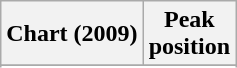<table class="wikitable sortable">
<tr>
<th>Chart (2009)</th>
<th>Peak<br>position</th>
</tr>
<tr>
</tr>
<tr>
</tr>
</table>
